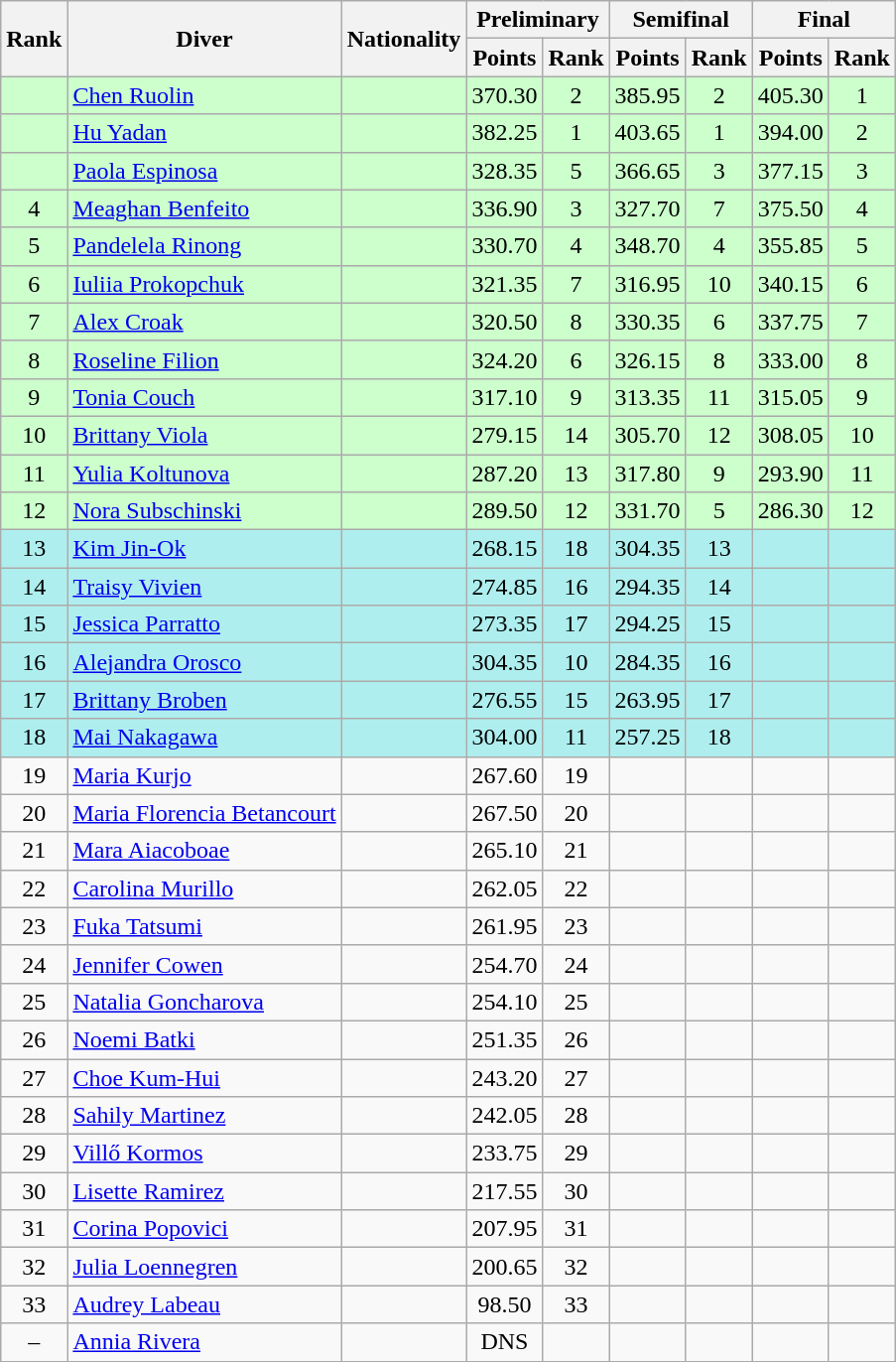<table class="wikitable" style="text-align:center">
<tr>
<th rowspan="2">Rank</th>
<th rowspan="2">Diver</th>
<th rowspan="2">Nationality</th>
<th colspan="2">Preliminary</th>
<th colspan="2">Semifinal</th>
<th colspan="2">Final</th>
</tr>
<tr>
<th>Points</th>
<th>Rank</th>
<th>Points</th>
<th>Rank</th>
<th>Points</th>
<th>Rank</th>
</tr>
<tr bgcolor=ccffcc>
<td></td>
<td align=left><a href='#'>Chen Ruolin</a></td>
<td align=left></td>
<td>370.30</td>
<td>2</td>
<td>385.95</td>
<td>2</td>
<td>405.30</td>
<td>1</td>
</tr>
<tr bgcolor=ccffcc>
<td></td>
<td align=left><a href='#'>Hu Yadan</a></td>
<td align=left></td>
<td>382.25</td>
<td>1</td>
<td>403.65</td>
<td>1</td>
<td>394.00</td>
<td>2</td>
</tr>
<tr bgcolor=ccffcc>
<td></td>
<td align=left><a href='#'>Paola Espinosa</a></td>
<td align=left></td>
<td>328.35</td>
<td>5</td>
<td>366.65</td>
<td>3</td>
<td>377.15</td>
<td>3</td>
</tr>
<tr bgcolor=ccffcc>
<td>4</td>
<td align=left><a href='#'>Meaghan Benfeito</a></td>
<td align=left></td>
<td>336.90</td>
<td>3</td>
<td>327.70</td>
<td>7</td>
<td>375.50</td>
<td>4</td>
</tr>
<tr bgcolor=ccffcc>
<td>5</td>
<td align=left><a href='#'>Pandelela Rinong</a></td>
<td align=left></td>
<td>330.70</td>
<td>4</td>
<td>348.70</td>
<td>4</td>
<td>355.85</td>
<td>5</td>
</tr>
<tr bgcolor=ccffcc>
<td>6</td>
<td align=left><a href='#'>Iuliia Prokopchuk</a></td>
<td align=left></td>
<td>321.35</td>
<td>7</td>
<td>316.95</td>
<td>10</td>
<td>340.15</td>
<td>6</td>
</tr>
<tr bgcolor=ccffcc>
<td>7</td>
<td align=left><a href='#'>Alex Croak</a></td>
<td align=left></td>
<td>320.50</td>
<td>8</td>
<td>330.35</td>
<td>6</td>
<td>337.75</td>
<td>7</td>
</tr>
<tr bgcolor=ccffcc>
<td>8</td>
<td align=left><a href='#'>Roseline Filion</a></td>
<td align=left></td>
<td>324.20</td>
<td>6</td>
<td>326.15</td>
<td>8</td>
<td>333.00</td>
<td>8</td>
</tr>
<tr bgcolor=ccffcc>
<td>9</td>
<td align=left><a href='#'>Tonia Couch</a></td>
<td align=left></td>
<td>317.10</td>
<td>9</td>
<td>313.35</td>
<td>11</td>
<td>315.05</td>
<td>9</td>
</tr>
<tr bgcolor=ccffcc>
<td>10</td>
<td align=left><a href='#'>Brittany Viola</a></td>
<td align=left></td>
<td>279.15</td>
<td>14</td>
<td>305.70</td>
<td>12</td>
<td>308.05</td>
<td>10</td>
</tr>
<tr bgcolor=ccffcc>
<td>11</td>
<td align=left><a href='#'>Yulia Koltunova</a></td>
<td align=left></td>
<td>287.20</td>
<td>13</td>
<td>317.80</td>
<td>9</td>
<td>293.90</td>
<td>11</td>
</tr>
<tr bgcolor=ccffcc>
<td>12</td>
<td align=left><a href='#'>Nora Subschinski</a></td>
<td align=left></td>
<td>289.50</td>
<td>12</td>
<td>331.70</td>
<td>5</td>
<td>286.30</td>
<td>12</td>
</tr>
<tr bgcolor=afeeee>
<td>13</td>
<td align=left><a href='#'>Kim Jin-Ok</a></td>
<td align=left></td>
<td>268.15</td>
<td>18</td>
<td>304.35</td>
<td>13</td>
<td></td>
<td></td>
</tr>
<tr bgcolor=afeeee>
<td>14</td>
<td align=left><a href='#'>Traisy Vivien</a></td>
<td align=left></td>
<td>274.85</td>
<td>16</td>
<td>294.35</td>
<td>14</td>
<td></td>
<td></td>
</tr>
<tr bgcolor=afeeee>
<td>15</td>
<td align=left><a href='#'>Jessica Parratto</a></td>
<td align=left></td>
<td>273.35</td>
<td>17</td>
<td>294.25</td>
<td>15</td>
<td></td>
<td></td>
</tr>
<tr bgcolor=afeeee>
<td>16</td>
<td align=left><a href='#'>Alejandra Orosco</a></td>
<td align=left></td>
<td>304.35</td>
<td>10</td>
<td>284.35</td>
<td>16</td>
<td></td>
<td></td>
</tr>
<tr bgcolor=afeeee>
<td>17</td>
<td align=left><a href='#'>Brittany Broben</a></td>
<td align=left></td>
<td>276.55</td>
<td>15</td>
<td>263.95</td>
<td>17</td>
<td></td>
<td></td>
</tr>
<tr bgcolor=afeeee>
<td>18</td>
<td align=left><a href='#'>Mai Nakagawa</a></td>
<td align=left></td>
<td>304.00</td>
<td>11</td>
<td>257.25</td>
<td>18</td>
<td></td>
<td></td>
</tr>
<tr>
<td>19</td>
<td align=left><a href='#'>Maria Kurjo</a></td>
<td align=left></td>
<td>267.60</td>
<td>19</td>
<td></td>
<td></td>
<td></td>
<td></td>
</tr>
<tr>
<td>20</td>
<td align=left><a href='#'>Maria Florencia Betancourt</a></td>
<td align=left></td>
<td>267.50</td>
<td>20</td>
<td></td>
<td></td>
<td></td>
<td></td>
</tr>
<tr>
<td>21</td>
<td align=left><a href='#'>Mara Aiacoboae</a></td>
<td align=left></td>
<td>265.10</td>
<td>21</td>
<td></td>
<td></td>
<td></td>
<td></td>
</tr>
<tr>
<td>22</td>
<td align=left><a href='#'>Carolina Murillo</a></td>
<td align=left></td>
<td>262.05</td>
<td>22</td>
<td></td>
<td></td>
<td></td>
<td></td>
</tr>
<tr>
<td>23</td>
<td align=left><a href='#'>Fuka Tatsumi</a></td>
<td align=left></td>
<td>261.95</td>
<td>23</td>
<td></td>
<td></td>
<td></td>
<td></td>
</tr>
<tr>
<td>24</td>
<td align=left><a href='#'>Jennifer Cowen</a></td>
<td align=left></td>
<td>254.70</td>
<td>24</td>
<td></td>
<td></td>
<td></td>
<td></td>
</tr>
<tr>
<td>25</td>
<td align=left><a href='#'>Natalia Goncharova</a></td>
<td align=left></td>
<td>254.10</td>
<td>25</td>
<td></td>
<td></td>
<td></td>
<td></td>
</tr>
<tr>
<td>26</td>
<td align=left><a href='#'>Noemi Batki</a></td>
<td align=left></td>
<td>251.35</td>
<td>26</td>
<td></td>
<td></td>
<td></td>
<td></td>
</tr>
<tr>
<td>27</td>
<td align=left><a href='#'>Choe Kum-Hui</a></td>
<td align=left></td>
<td>243.20</td>
<td>27</td>
<td></td>
<td></td>
<td></td>
<td></td>
</tr>
<tr>
<td>28</td>
<td align=left><a href='#'>Sahily Martinez</a></td>
<td align=left></td>
<td>242.05</td>
<td>28</td>
<td></td>
<td></td>
<td></td>
<td></td>
</tr>
<tr>
<td>29</td>
<td align=left><a href='#'>Villő Kormos</a></td>
<td align=left></td>
<td>233.75</td>
<td>29</td>
<td></td>
<td></td>
<td></td>
<td></td>
</tr>
<tr>
<td>30</td>
<td align=left><a href='#'>Lisette Ramirez</a></td>
<td align=left></td>
<td>217.55</td>
<td>30</td>
<td></td>
<td></td>
<td></td>
<td></td>
</tr>
<tr>
<td>31</td>
<td align=left><a href='#'>Corina Popovici</a></td>
<td align=left></td>
<td>207.95</td>
<td>31</td>
<td></td>
<td></td>
<td></td>
<td></td>
</tr>
<tr>
<td>32</td>
<td align=left><a href='#'>Julia Loennegren</a></td>
<td align=left></td>
<td>200.65</td>
<td>32</td>
<td></td>
<td></td>
<td></td>
<td></td>
</tr>
<tr>
<td>33</td>
<td align=left><a href='#'>Audrey Labeau</a></td>
<td align=left></td>
<td>98.50</td>
<td>33</td>
<td></td>
<td></td>
<td></td>
<td></td>
</tr>
<tr>
<td>–</td>
<td align=left><a href='#'>Annia Rivera</a></td>
<td align=left></td>
<td>DNS</td>
<td></td>
<td></td>
<td></td>
<td></td>
<td></td>
</tr>
</table>
